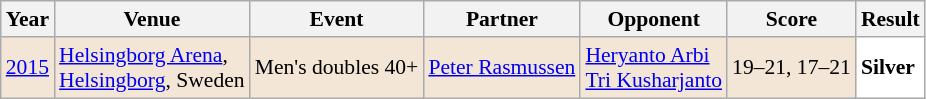<table class="sortable wikitable" style="font-size: 90%;">
<tr>
<th>Year</th>
<th>Venue</th>
<th>Event</th>
<th>Partner</th>
<th>Opponent</th>
<th>Score</th>
<th>Result</th>
</tr>
<tr style="background:#F3E6D7">
<td align="center"><a href='#'>2015</a></td>
<td align="left"><a href='#'>Helsingborg Arena</a>,<br><a href='#'>Helsingborg</a>, Sweden</td>
<td align="left">Men's doubles 40+</td>
<td align="left"> <a href='#'>Peter Rasmussen</a></td>
<td align="left"> <a href='#'>Heryanto Arbi</a><br> <a href='#'>Tri Kusharjanto</a></td>
<td align="left">19–21, 17–21</td>
<td style="text-align:left; background:white"> <strong>Silver</strong></td>
</tr>
</table>
